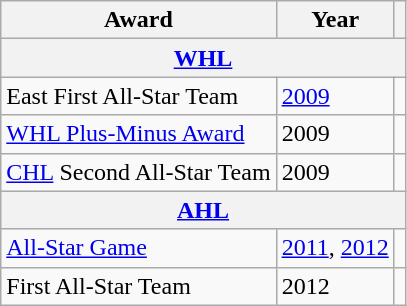<table class=wikitable style="text-align:left;">
<tr>
<th>Award</th>
<th>Year</th>
<th></th>
</tr>
<tr>
<th colspan="3"><a href='#'>WHL</a></th>
</tr>
<tr>
<td>East First All-Star Team</td>
<td><a href='#'>2009</a></td>
<td></td>
</tr>
<tr>
<td><a href='#'>WHL Plus-Minus Award</a></td>
<td>2009</td>
<td></td>
</tr>
<tr>
<td><a href='#'>CHL</a> Second All-Star Team</td>
<td>2009</td>
<td></td>
</tr>
<tr>
<th colspan="3"><a href='#'>AHL</a></th>
</tr>
<tr>
<td><a href='#'>All-Star Game</a></td>
<td><a href='#'>2011</a>, <a href='#'>2012</a></td>
<td></td>
</tr>
<tr>
<td>First All-Star Team</td>
<td>2012</td>
<td></td>
</tr>
</table>
